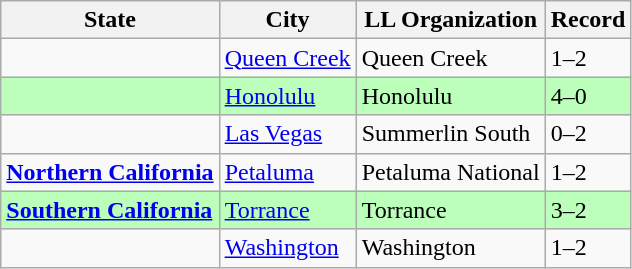<table class="wikitable">
<tr>
<th>State</th>
<th>City</th>
<th>LL Organization</th>
<th>Record</th>
</tr>
<tr>
<td><strong></strong></td>
<td><a href='#'>Queen Creek</a></td>
<td>Queen Creek</td>
<td>1–2</td>
</tr>
<tr bgcolor="bbffbb">
<td><strong></strong></td>
<td><a href='#'>Honolulu</a></td>
<td>Honolulu</td>
<td>4–0</td>
</tr>
<tr>
<td><strong></strong></td>
<td><a href='#'>Las Vegas</a></td>
<td>Summerlin South</td>
<td>0–2</td>
</tr>
<tr>
<td> <strong><a href='#'>Northern California</a></strong></td>
<td><a href='#'>Petaluma</a></td>
<td>Petaluma National</td>
<td>1–2</td>
</tr>
<tr bgcolor="bbffbb">
<td> <strong><a href='#'>Southern California</a></strong></td>
<td><a href='#'>Torrance</a></td>
<td>Torrance</td>
<td>3–2</td>
</tr>
<tr>
<td><strong></strong></td>
<td><a href='#'>Washington</a></td>
<td>Washington</td>
<td>1–2</td>
</tr>
</table>
